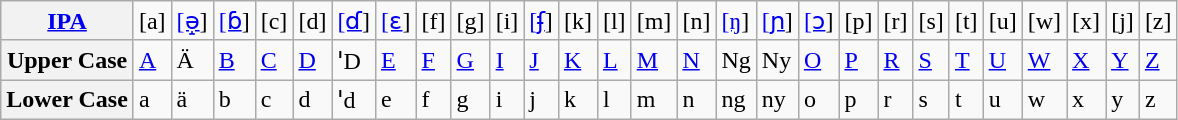<table class="wikitable">
<tr>
<th><a href='#'>IPA</a></th>
<td>[a]</td>
<td><a href='#'>[ə̝</a>]</td>
<td><a href='#'>[ɓ</a>]</td>
<td>[c]</td>
<td>[d]</td>
<td><a href='#'>[ɗ</a>]</td>
<td><a href='#'>[ɛ</a>]</td>
<td>[f]</td>
<td>[g]</td>
<td>[i]</td>
<td><a href='#'>[ʄ</a>]</td>
<td>[k]</td>
<td>[l]</td>
<td>[m]</td>
<td>[n]</td>
<td><a href='#'>[ŋ</a>]</td>
<td><a href='#'>[ɲ</a>]</td>
<td><a href='#'>[ɔ</a>]</td>
<td>[p]</td>
<td>[r]</td>
<td>[s]</td>
<td>[t]</td>
<td>[u]</td>
<td>[w]</td>
<td>[x]</td>
<td>[j]</td>
<td>[z]</td>
</tr>
<tr>
<th>Upper Case</th>
<td><a href='#'>A</a></td>
<td>Ä</td>
<td><a href='#'>B</a></td>
<td><a href='#'>C</a></td>
<td><a href='#'>D</a></td>
<td>ꞌD</td>
<td><a href='#'>E</a></td>
<td><a href='#'>F</a></td>
<td><a href='#'>G</a></td>
<td><a href='#'>I</a></td>
<td><a href='#'>J</a></td>
<td><a href='#'>K</a></td>
<td><a href='#'>L</a></td>
<td><a href='#'>M</a></td>
<td><a href='#'>N</a></td>
<td>Ng</td>
<td>Ny</td>
<td><a href='#'>O</a></td>
<td><a href='#'>P</a></td>
<td><a href='#'>R</a></td>
<td><a href='#'>S</a></td>
<td><a href='#'>T</a></td>
<td><a href='#'>U</a></td>
<td><a href='#'>W</a></td>
<td><a href='#'>X</a></td>
<td><a href='#'>Y</a></td>
<td><a href='#'>Z</a></td>
</tr>
<tr>
<th>Lower Case</th>
<td>a</td>
<td>ä</td>
<td>b</td>
<td>c</td>
<td>d</td>
<td>ꞌd</td>
<td>e</td>
<td>f</td>
<td>g</td>
<td>i</td>
<td>j</td>
<td>k</td>
<td>l</td>
<td>m</td>
<td>n</td>
<td>ng</td>
<td>ny</td>
<td>o</td>
<td>p</td>
<td>r</td>
<td>s</td>
<td>t</td>
<td>u</td>
<td>w</td>
<td>x</td>
<td>y</td>
<td>z</td>
</tr>
</table>
